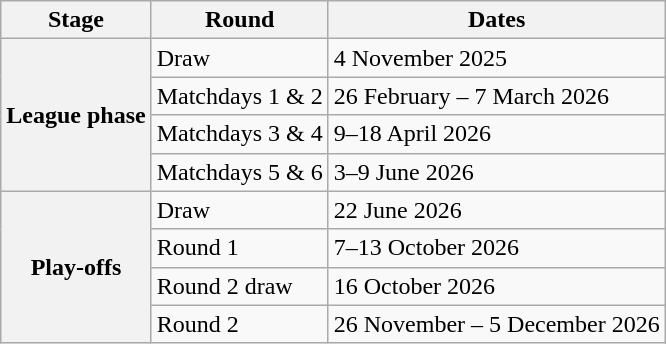<table class="wikitable">
<tr>
<th>Stage</th>
<th>Round</th>
<th>Dates</th>
</tr>
<tr>
<th rowspan=4>League phase</th>
<td>Draw</td>
<td>4 November 2025</td>
</tr>
<tr>
<td>Matchdays 1 & 2</td>
<td>26 February – 7 March 2026</td>
</tr>
<tr>
<td>Matchdays 3 & 4</td>
<td>9–18 April 2026</td>
</tr>
<tr>
<td>Matchdays 5 & 6</td>
<td>3–9 June 2026</td>
</tr>
<tr>
<th rowspan=4>Play-offs</th>
<td>Draw</td>
<td>22 June 2026</td>
</tr>
<tr>
<td>Round 1</td>
<td>7–13 October 2026</td>
</tr>
<tr>
<td>Round 2 draw</td>
<td>16 October 2026</td>
</tr>
<tr>
<td>Round 2</td>
<td>26 November – 5 December 2026</td>
</tr>
</table>
